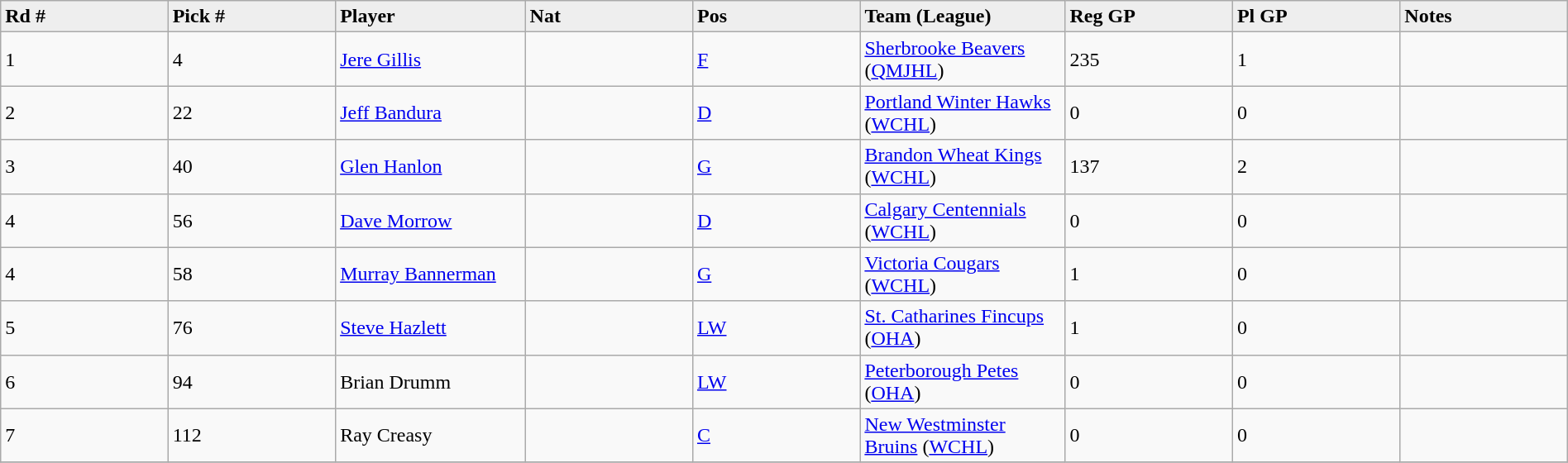<table class="wikitable" style="width: 100%">
<tr>
<td width="5%"; bgcolor="#eeeeee"><strong>Rd #</strong></td>
<td width="5%"; bgcolor="#eeeeee"><strong>Pick #</strong></td>
<td width="5%"; bgcolor="#eeeeee"><strong>Player</strong></td>
<td width="5%"; bgcolor="#eeeeee"><strong>Nat</strong></td>
<td width="5%"; bgcolor="#eeeeee"><strong>Pos</strong></td>
<td width="5%"; bgcolor="#eeeeee"><strong>Team (League)</strong></td>
<td width="5%"; bgcolor="#eeeeee"><strong>Reg GP</strong></td>
<td width="5%"; bgcolor="#eeeeee"><strong>Pl GP</strong></td>
<td width="5%"; bgcolor="#eeeeee"><strong>Notes</strong></td>
</tr>
<tr>
<td>1</td>
<td>4</td>
<td><a href='#'>Jere Gillis</a></td>
<td></td>
<td><a href='#'>F</a></td>
<td><a href='#'>Sherbrooke Beavers</a> (<a href='#'>QMJHL</a>)</td>
<td>235</td>
<td>1</td>
<td></td>
</tr>
<tr>
<td>2</td>
<td>22</td>
<td><a href='#'>Jeff Bandura</a></td>
<td></td>
<td><a href='#'>D</a></td>
<td><a href='#'>Portland Winter Hawks</a> (<a href='#'>WCHL</a>)</td>
<td>0</td>
<td>0</td>
<td></td>
</tr>
<tr>
<td>3</td>
<td>40</td>
<td><a href='#'>Glen Hanlon</a></td>
<td></td>
<td><a href='#'>G</a></td>
<td><a href='#'>Brandon Wheat Kings</a> (<a href='#'>WCHL</a>)</td>
<td>137</td>
<td>2</td>
<td></td>
</tr>
<tr>
<td>4</td>
<td>56</td>
<td><a href='#'>Dave Morrow</a></td>
<td></td>
<td><a href='#'>D</a></td>
<td><a href='#'>Calgary Centennials</a> (<a href='#'>WCHL</a>)</td>
<td>0</td>
<td>0</td>
<td></td>
</tr>
<tr>
<td>4</td>
<td>58</td>
<td><a href='#'>Murray Bannerman</a></td>
<td></td>
<td><a href='#'>G</a></td>
<td><a href='#'>Victoria Cougars</a> (<a href='#'>WCHL</a>)</td>
<td>1</td>
<td>0</td>
<td></td>
</tr>
<tr>
<td>5</td>
<td>76</td>
<td><a href='#'>Steve Hazlett</a></td>
<td></td>
<td><a href='#'>LW</a></td>
<td><a href='#'>St. Catharines Fincups</a> (<a href='#'>OHA</a>)</td>
<td>1</td>
<td>0</td>
<td></td>
</tr>
<tr>
<td>6</td>
<td>94</td>
<td>Brian Drumm</td>
<td></td>
<td><a href='#'>LW</a></td>
<td><a href='#'>Peterborough Petes</a> (<a href='#'>OHA</a>)</td>
<td>0</td>
<td>0</td>
<td></td>
</tr>
<tr>
<td>7</td>
<td>112</td>
<td>Ray Creasy</td>
<td></td>
<td><a href='#'>C</a></td>
<td><a href='#'>New Westminster Bruins</a> (<a href='#'>WCHL</a>)</td>
<td>0</td>
<td>0</td>
<td></td>
</tr>
<tr>
</tr>
</table>
